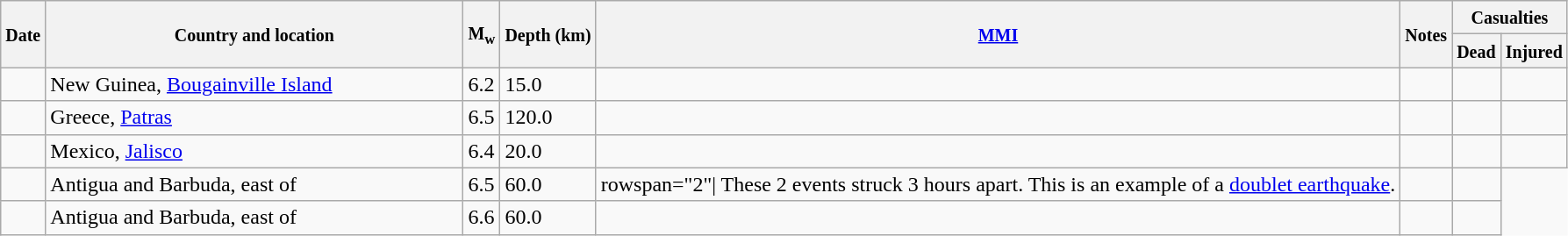<table class="wikitable sortable sort-under" style="border:1px black; margin-left:1em;">
<tr>
<th rowspan="2"><small>Date</small></th>
<th rowspan="2" style="width: 310px"><small>Country and location</small></th>
<th rowspan="2"><small>M<sub>w</sub></small></th>
<th rowspan="2"><small>Depth (km)</small></th>
<th rowspan="2"><small><a href='#'>MMI</a></small></th>
<th rowspan="2" class="unsortable"><small>Notes</small></th>
<th colspan="2"><small>Casualties</small></th>
</tr>
<tr>
<th><small>Dead</small></th>
<th><small>Injured</small></th>
</tr>
<tr>
<td></td>
<td>New Guinea, <a href='#'>Bougainville Island</a></td>
<td>6.2</td>
<td>15.0</td>
<td></td>
<td></td>
<td></td>
<td></td>
</tr>
<tr>
<td></td>
<td>Greece, <a href='#'>Patras</a></td>
<td>6.5</td>
<td>120.0</td>
<td></td>
<td></td>
<td></td>
<td></td>
</tr>
<tr>
<td></td>
<td>Mexico, <a href='#'>Jalisco</a></td>
<td>6.4</td>
<td>20.0</td>
<td></td>
<td></td>
<td></td>
<td></td>
</tr>
<tr>
<td></td>
<td>Antigua and Barbuda, east of</td>
<td>6.5</td>
<td>60.0</td>
<td>rowspan="2"| These 2 events struck 3 hours apart. This is an example of a <a href='#'>doublet earthquake</a>.</td>
<td></td>
<td></td>
</tr>
<tr>
<td></td>
<td>Antigua and Barbuda, east of</td>
<td>6.6</td>
<td>60.0</td>
<td></td>
<td></td>
<td></td>
</tr>
</table>
